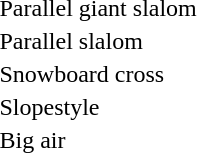<table>
<tr>
<td>Parallel giant slalom</td>
<td></td>
<td></td>
<td></td>
</tr>
<tr>
<td>Parallel slalom</td>
<td></td>
<td></td>
<td></td>
</tr>
<tr>
<td>Snowboard cross</td>
<td></td>
<td></td>
<td></td>
</tr>
<tr>
<td>Slopestyle</td>
<td></td>
<td></td>
<td></td>
</tr>
<tr>
<td>Big air</td>
<td></td>
<td></td>
<td></td>
</tr>
</table>
